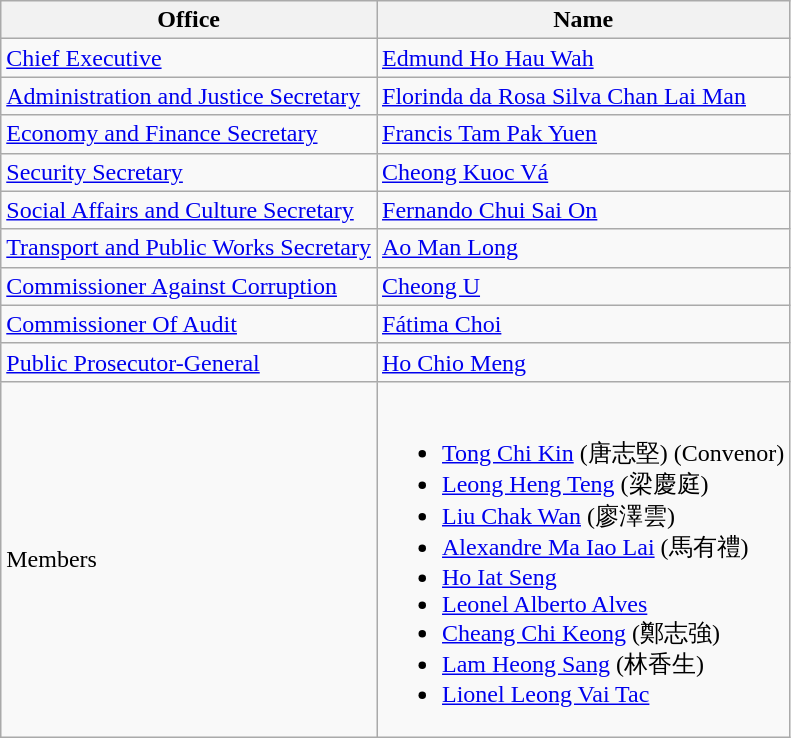<table class="wikitable">
<tr>
<th>Office</th>
<th>Name</th>
</tr>
<tr>
<td><a href='#'>Chief Executive</a></td>
<td><a href='#'>Edmund Ho Hau Wah</a></td>
</tr>
<tr>
<td><a href='#'>Administration and Justice Secretary</a></td>
<td><a href='#'>Florinda da Rosa Silva Chan Lai Man</a></td>
</tr>
<tr>
<td><a href='#'>Economy and Finance Secretary</a></td>
<td><a href='#'>Francis Tam Pak Yuen</a></td>
</tr>
<tr>
<td><a href='#'>Security Secretary</a></td>
<td><a href='#'>Cheong Kuoc Vá</a></td>
</tr>
<tr>
<td><a href='#'>Social Affairs and Culture Secretary</a></td>
<td><a href='#'>Fernando Chui Sai On</a></td>
</tr>
<tr>
<td><a href='#'>Transport and Public Works Secretary</a></td>
<td><a href='#'>Ao Man Long</a></td>
</tr>
<tr>
<td><a href='#'>Commissioner Against Corruption</a></td>
<td><a href='#'>Cheong U</a></td>
</tr>
<tr>
<td><a href='#'>Commissioner Of Audit</a></td>
<td><a href='#'>Fátima Choi</a></td>
</tr>
<tr>
<td><a href='#'>Public Prosecutor-General</a></td>
<td><a href='#'>Ho Chio Meng</a></td>
</tr>
<tr>
<td>Members</td>
<td><br><ul><li><a href='#'>Tong Chi Kin</a> (唐志堅) (Convenor)</li><li><a href='#'>Leong Heng Teng</a> (梁慶庭)</li><li><a href='#'>Liu Chak Wan</a> (廖澤雲)</li><li><a href='#'>Alexandre Ma Iao Lai</a> (馬有禮)</li><li><a href='#'>Ho Iat Seng</a></li><li><a href='#'>Leonel Alberto Alves</a></li><li><a href='#'>Cheang Chi Keong</a> (鄭志強)</li><li><a href='#'>Lam Heong Sang</a> (林香生)</li><li><a href='#'>Lionel Leong Vai Tac</a></li></ul></td>
</tr>
</table>
